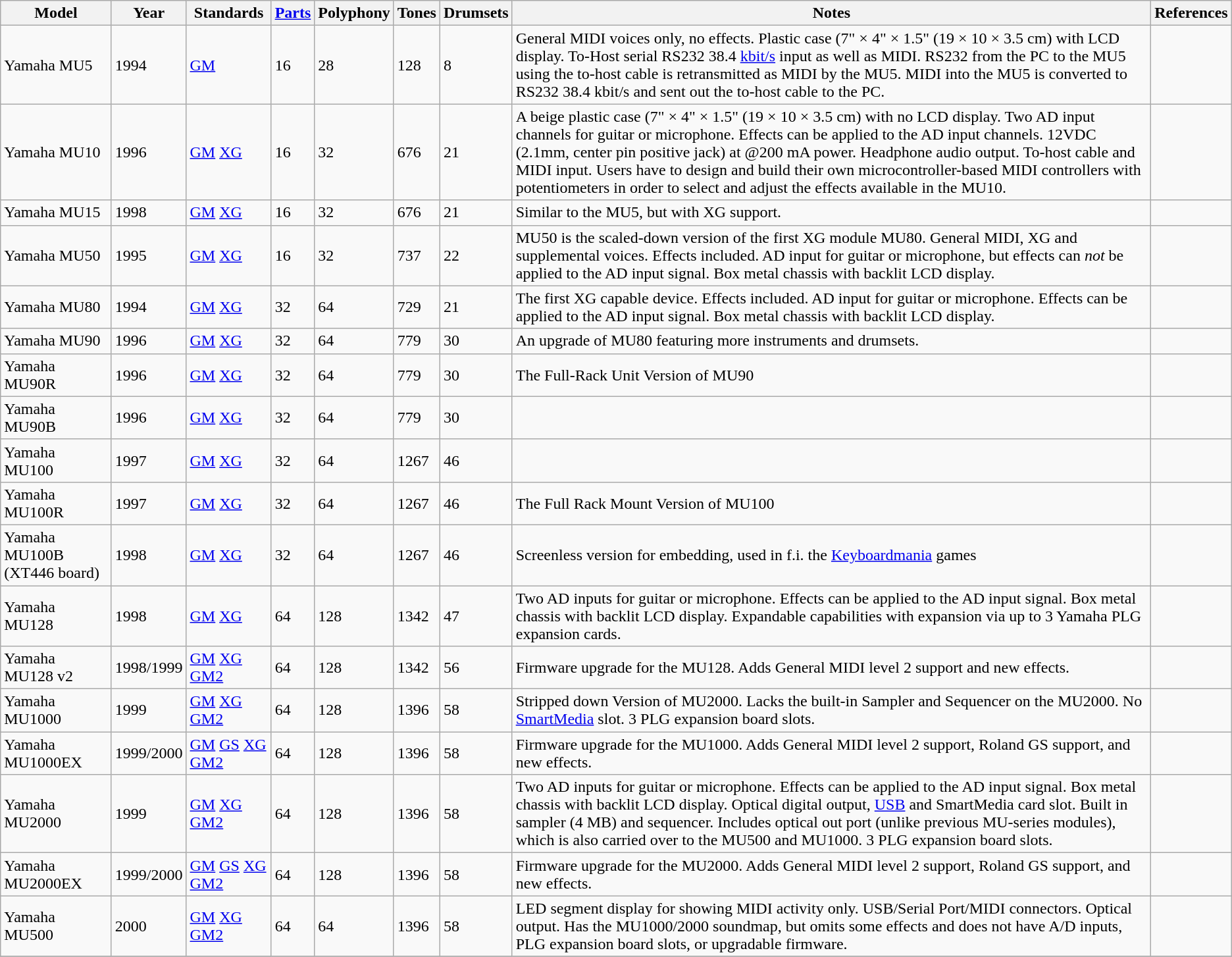<table class="wikitable">
<tr>
<th>Model</th>
<th>Year</th>
<th>Standards</th>
<th><a href='#'>Parts</a></th>
<th>Polyphony</th>
<th>Tones</th>
<th>Drumsets</th>
<th>Notes</th>
<th>References</th>
</tr>
<tr>
<td>Yamaha MU5</td>
<td>1994</td>
<td><a href='#'>GM</a></td>
<td>16</td>
<td>28</td>
<td>128</td>
<td>8</td>
<td>General MIDI voices only, no effects. Plastic case (7" × 4" × 1.5" (19 × 10 × 3.5 cm) with LCD display. To-Host serial RS232 38.4 <a href='#'>kbit/s</a> input as well as MIDI. RS232 from the PC to the MU5 using the to-host cable is retransmitted as MIDI by the MU5. MIDI into the MU5 is converted to RS232 38.4 kbit/s and sent out the to-host cable to the PC.</td>
<td></td>
</tr>
<tr>
<td>Yamaha MU10</td>
<td>1996</td>
<td><a href='#'>GM</a> <a href='#'>XG</a></td>
<td>16</td>
<td>32</td>
<td>676</td>
<td>21</td>
<td>A beige plastic case (7" × 4" × 1.5" (19 × 10 × 3.5 cm) with no LCD display. Two AD input channels for guitar or microphone. Effects can be applied to the AD input channels. 12VDC (2.1mm, center pin positive jack) at @200 mA power. Headphone audio output. To-host cable and MIDI input. Users have to design and build their own microcontroller-based MIDI controllers with potentiometers in order to select and adjust the effects available in the MU10.</td>
<td></td>
</tr>
<tr>
<td>Yamaha MU15</td>
<td>1998</td>
<td><a href='#'>GM</a> <a href='#'>XG</a></td>
<td>16</td>
<td>32</td>
<td>676</td>
<td>21</td>
<td>Similar to the MU5, but with XG support.</td>
<td></td>
</tr>
<tr>
<td>Yamaha MU50</td>
<td>1995</td>
<td><a href='#'>GM</a> <a href='#'>XG</a></td>
<td>16</td>
<td>32</td>
<td>737</td>
<td>22</td>
<td>MU50 is the scaled-down version of the first XG module MU80. General MIDI, XG and supplemental voices. Effects included. AD input for guitar or microphone, but effects can <em>not</em> be applied to the AD input signal. Box metal chassis with backlit LCD display.</td>
<td></td>
</tr>
<tr>
<td>Yamaha MU80</td>
<td>1994</td>
<td><a href='#'>GM</a> <a href='#'>XG</a></td>
<td>32</td>
<td>64</td>
<td>729</td>
<td>21</td>
<td>The first XG capable device. Effects included. AD input for guitar or microphone. Effects can be applied to the AD input signal. Box metal chassis with backlit LCD display.</td>
<td></td>
</tr>
<tr>
<td>Yamaha MU90</td>
<td>1996</td>
<td><a href='#'>GM</a> <a href='#'>XG</a></td>
<td>32</td>
<td>64</td>
<td>779</td>
<td>30</td>
<td>An upgrade of MU80 featuring more instruments and drumsets.</td>
<td></td>
</tr>
<tr>
<td>Yamaha MU90R</td>
<td>1996</td>
<td><a href='#'>GM</a> <a href='#'>XG</a></td>
<td>32</td>
<td>64</td>
<td>779</td>
<td>30</td>
<td>The Full-Rack Unit Version of MU90</td>
<td></td>
</tr>
<tr>
<td>Yamaha MU90B</td>
<td>1996</td>
<td><a href='#'>GM</a> <a href='#'>XG</a></td>
<td>32</td>
<td>64</td>
<td>779</td>
<td>30</td>
<td></td>
<td></td>
</tr>
<tr>
<td>Yamaha MU100</td>
<td>1997</td>
<td><a href='#'>GM</a> <a href='#'>XG</a></td>
<td>32</td>
<td>64</td>
<td>1267</td>
<td>46</td>
<td></td>
<td></td>
</tr>
<tr>
<td>Yamaha MU100R</td>
<td>1997</td>
<td><a href='#'>GM</a> <a href='#'>XG</a></td>
<td>32</td>
<td>64</td>
<td>1267</td>
<td>46</td>
<td>The Full Rack Mount Version of MU100</td>
<td></td>
</tr>
<tr>
<td>Yamaha MU100B (XT446 board)</td>
<td>1998</td>
<td><a href='#'>GM</a> <a href='#'>XG</a></td>
<td>32</td>
<td>64</td>
<td>1267</td>
<td>46</td>
<td>Screenless version for embedding, used in f.i. the <a href='#'>Keyboardmania</a> games</td>
<td></td>
</tr>
<tr>
<td>Yamaha MU128</td>
<td>1998</td>
<td><a href='#'>GM</a> <a href='#'>XG</a></td>
<td>64</td>
<td>128</td>
<td>1342</td>
<td>47</td>
<td>Two AD inputs for guitar or microphone. Effects can be applied to the AD input signal. Box metal chassis with backlit LCD display. Expandable capabilities with expansion via up to 3 Yamaha PLG expansion cards.</td>
<td></td>
</tr>
<tr>
<td>Yamaha MU128 v2</td>
<td>1998/1999</td>
<td><a href='#'>GM</a> <a href='#'>XG</a> <a href='#'>GM2</a></td>
<td>64</td>
<td>128</td>
<td>1342</td>
<td>56</td>
<td>Firmware upgrade for the MU128. Adds General MIDI level 2 support and new effects.</td>
<td></td>
</tr>
<tr>
<td>Yamaha MU1000</td>
<td>1999</td>
<td><a href='#'>GM</a> <a href='#'>XG</a> <a href='#'>GM2</a></td>
<td>64</td>
<td>128</td>
<td>1396</td>
<td>58</td>
<td>Stripped down Version of MU2000. Lacks the built-in Sampler and Sequencer on the MU2000. No <a href='#'>SmartMedia</a> slot. 3 PLG expansion board slots.</td>
<td></td>
</tr>
<tr>
<td>Yamaha MU1000EX</td>
<td>1999/2000</td>
<td><a href='#'>GM</a> <a href='#'>GS</a> <a href='#'>XG</a> <a href='#'>GM2</a></td>
<td>64</td>
<td>128</td>
<td>1396</td>
<td>58</td>
<td>Firmware upgrade for the MU1000. Adds General MIDI level 2 support, Roland GS support, and new effects.</td>
<td></td>
</tr>
<tr>
<td>Yamaha MU2000</td>
<td>1999</td>
<td><a href='#'>GM</a> <a href='#'>XG</a> <a href='#'>GM2</a></td>
<td>64</td>
<td>128</td>
<td>1396</td>
<td>58</td>
<td>Two AD inputs for guitar or microphone. Effects can be applied to the AD input signal. Box metal chassis with backlit LCD display. Optical digital output, <a href='#'>USB</a> and SmartMedia card slot. Built in sampler (4 MB) and sequencer. Includes optical out port (unlike previous MU-series modules), which is also carried over to the MU500 and MU1000. 3 PLG expansion board slots.</td>
<td></td>
</tr>
<tr>
<td>Yamaha MU2000EX</td>
<td>1999/2000</td>
<td><a href='#'>GM</a> <a href='#'>GS</a> <a href='#'>XG</a> <a href='#'>GM2</a></td>
<td>64</td>
<td>128</td>
<td>1396</td>
<td>58</td>
<td>Firmware upgrade for the MU2000. Adds General MIDI level 2 support, Roland GS support, and new effects.</td>
<td></td>
</tr>
<tr>
<td>Yamaha MU500</td>
<td>2000</td>
<td><a href='#'>GM</a> <a href='#'>XG</a> <a href='#'>GM2</a></td>
<td>64</td>
<td>64</td>
<td>1396</td>
<td>58</td>
<td>LED segment display for showing MIDI activity only. USB/Serial Port/MIDI connectors. Optical output. Has the MU1000/2000 soundmap, but omits some effects and does not have A/D inputs, PLG expansion board slots, or upgradable firmware.</td>
<td></td>
</tr>
<tr>
</tr>
</table>
